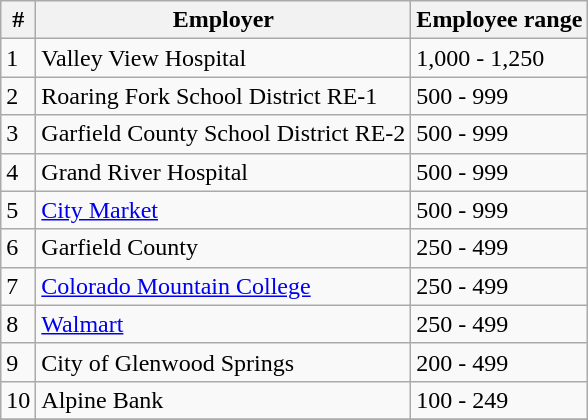<table class="wikitable sortable">
<tr>
<th>#</th>
<th>Employer</th>
<th>Employee range</th>
</tr>
<tr>
<td>1</td>
<td>Valley View Hospital</td>
<td>1,000 - 1,250</td>
</tr>
<tr>
<td>2</td>
<td>Roaring Fork School District RE-1</td>
<td>500 - 999</td>
</tr>
<tr>
<td>3</td>
<td>Garfield County School District RE-2</td>
<td>500 - 999</td>
</tr>
<tr>
<td>4</td>
<td>Grand River Hospital</td>
<td>500 - 999</td>
</tr>
<tr>
<td>5</td>
<td><a href='#'>City Market</a></td>
<td>500 - 999</td>
</tr>
<tr>
<td>6</td>
<td>Garfield County</td>
<td>250 - 499</td>
</tr>
<tr>
<td>7</td>
<td><a href='#'>Colorado Mountain College</a></td>
<td>250 - 499</td>
</tr>
<tr>
<td>8</td>
<td><a href='#'>Walmart</a></td>
<td>250 - 499</td>
</tr>
<tr>
<td>9</td>
<td>City of Glenwood Springs</td>
<td>200 - 499</td>
</tr>
<tr>
<td>10</td>
<td>Alpine Bank</td>
<td>100 - 249</td>
</tr>
<tr>
</tr>
</table>
